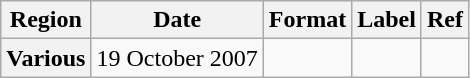<table class="wikitable plainrowheaders">
<tr>
<th scope="col">Region</th>
<th scope="col">Date</th>
<th scope="col">Format</th>
<th scope="col">Label</th>
<th scope="col">Ref</th>
</tr>
<tr>
<th scope="row">Various</th>
<td rowspan="1">19 October 2007</td>
<td rowspan="1"></td>
<td rowspan="1"></td>
<td rowspan="1"></td>
</tr>
</table>
